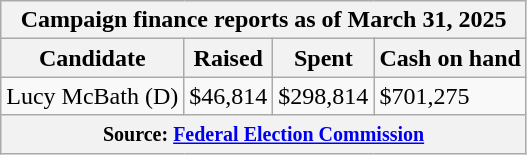<table class="wikitable sortable">
<tr>
<th colspan=4>Campaign finance reports as of March 31, 2025</th>
</tr>
<tr style="text-align:center;">
<th>Candidate</th>
<th>Raised</th>
<th>Spent</th>
<th>Cash on hand</th>
</tr>
<tr>
<td>Lucy McBath (D)</td>
<td>$46,814</td>
<td>$298,814</td>
<td>$701,275</td>
</tr>
<tr>
<th colspan="4"><small>Source: <a href='#'>Federal Election Commission</a></small></th>
</tr>
</table>
